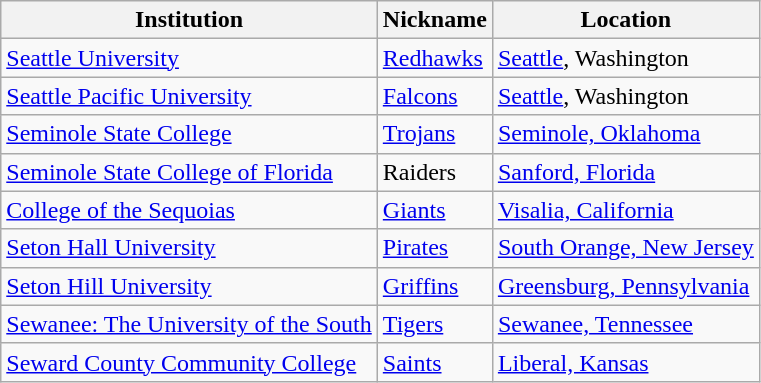<table class="wikitable">
<tr>
<th>Institution</th>
<th>Nickname</th>
<th>Location</th>
</tr>
<tr>
<td><a href='#'>Seattle University</a></td>
<td><a href='#'>Redhawks</a></td>
<td><a href='#'>Seattle</a>, Washington</td>
</tr>
<tr>
<td><a href='#'>Seattle Pacific University</a></td>
<td><a href='#'>Falcons</a></td>
<td><a href='#'>Seattle</a>, Washington</td>
</tr>
<tr>
<td><a href='#'>Seminole State College</a></td>
<td><a href='#'>Trojans</a></td>
<td><a href='#'>Seminole, Oklahoma</a></td>
</tr>
<tr>
<td><a href='#'>Seminole State College of Florida</a></td>
<td>Raiders</td>
<td><a href='#'>Sanford, Florida</a></td>
</tr>
<tr>
<td><a href='#'>College of the Sequoias</a></td>
<td><a href='#'>Giants</a></td>
<td><a href='#'>Visalia, California</a></td>
</tr>
<tr>
<td><a href='#'>Seton Hall University</a></td>
<td><a href='#'>Pirates</a></td>
<td><a href='#'>South Orange, New Jersey</a></td>
</tr>
<tr>
<td><a href='#'>Seton Hill University</a></td>
<td><a href='#'>Griffins</a></td>
<td><a href='#'>Greensburg, Pennsylvania</a></td>
</tr>
<tr>
<td><a href='#'>Sewanee: The University of the South</a></td>
<td><a href='#'>Tigers</a></td>
<td><a href='#'>Sewanee, Tennessee</a></td>
</tr>
<tr>
<td><a href='#'>Seward County Community College</a></td>
<td><a href='#'>Saints</a></td>
<td><a href='#'>Liberal, Kansas</a></td>
</tr>
</table>
